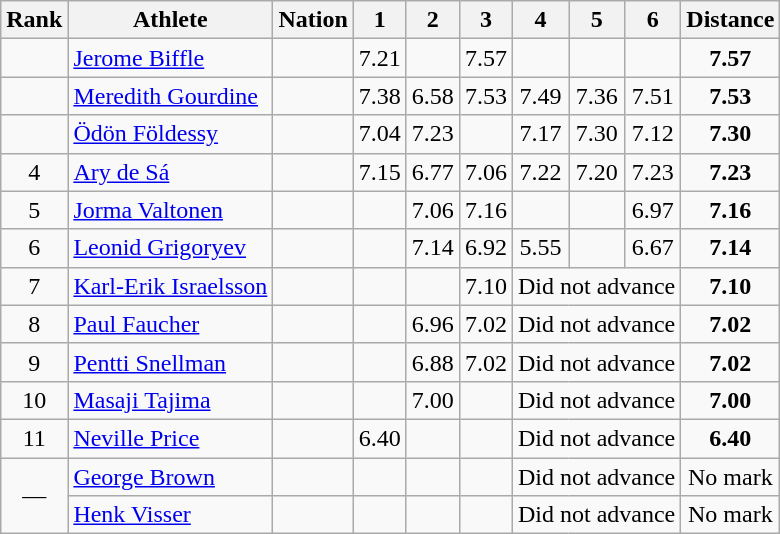<table class="wikitable sortable" style="text-align:center">
<tr>
<th>Rank</th>
<th>Athlete</th>
<th>Nation</th>
<th>1</th>
<th>2</th>
<th>3</th>
<th>4</th>
<th>5</th>
<th>6</th>
<th>Distance</th>
</tr>
<tr>
<td></td>
<td align=left><a href='#'>Jerome Biffle</a></td>
<td align=left></td>
<td>7.21</td>
<td></td>
<td>7.57</td>
<td></td>
<td></td>
<td></td>
<td><strong>7.57</strong></td>
</tr>
<tr>
<td></td>
<td align=left><a href='#'>Meredith Gourdine</a></td>
<td align=left></td>
<td>7.38</td>
<td>6.58</td>
<td>7.53</td>
<td>7.49</td>
<td>7.36</td>
<td>7.51</td>
<td><strong>7.53</strong></td>
</tr>
<tr>
<td></td>
<td align=left><a href='#'>Ödön Földessy</a></td>
<td align=left></td>
<td>7.04</td>
<td>7.23</td>
<td></td>
<td>7.17</td>
<td>7.30</td>
<td>7.12</td>
<td><strong>7.30</strong></td>
</tr>
<tr>
<td>4</td>
<td align=left><a href='#'>Ary de Sá</a></td>
<td align=left></td>
<td>7.15</td>
<td>6.77</td>
<td>7.06</td>
<td>7.22</td>
<td>7.20</td>
<td>7.23</td>
<td><strong>7.23</strong></td>
</tr>
<tr>
<td>5</td>
<td align=left><a href='#'>Jorma Valtonen</a></td>
<td align=left></td>
<td></td>
<td>7.06</td>
<td>7.16</td>
<td></td>
<td></td>
<td>6.97</td>
<td><strong>7.16</strong></td>
</tr>
<tr>
<td>6</td>
<td align=left><a href='#'>Leonid Grigoryev</a></td>
<td align=left></td>
<td></td>
<td>7.14</td>
<td>6.92</td>
<td>5.55</td>
<td></td>
<td>6.67</td>
<td><strong>7.14</strong></td>
</tr>
<tr>
<td>7</td>
<td align=left><a href='#'>Karl-Erik Israelsson</a></td>
<td align=left></td>
<td></td>
<td></td>
<td>7.10</td>
<td colspan=3 data-sort-value=0.00>Did not advance</td>
<td><strong>7.10</strong></td>
</tr>
<tr>
<td>8</td>
<td align=left><a href='#'>Paul Faucher</a></td>
<td align=left></td>
<td></td>
<td>6.96</td>
<td>7.02</td>
<td colspan=3 data-sort-value=0.00>Did not advance</td>
<td><strong>7.02</strong></td>
</tr>
<tr>
<td>9</td>
<td align=left><a href='#'>Pentti Snellman</a></td>
<td align=left></td>
<td></td>
<td>6.88</td>
<td>7.02</td>
<td colspan=3 data-sort-value=0.00>Did not advance</td>
<td><strong>7.02</strong></td>
</tr>
<tr>
<td>10</td>
<td align=left><a href='#'>Masaji Tajima</a></td>
<td align=left></td>
<td></td>
<td>7.00</td>
<td></td>
<td colspan=3 data-sort-value=0.00>Did not advance</td>
<td><strong>7.00</strong></td>
</tr>
<tr>
<td>11</td>
<td align=left><a href='#'>Neville Price</a></td>
<td align=left></td>
<td>6.40</td>
<td></td>
<td></td>
<td colspan=3 data-sort-value=0.00>Did not advance</td>
<td><strong>6.40</strong></td>
</tr>
<tr>
<td rowspan=2>—</td>
<td align=left><a href='#'>George Brown</a></td>
<td align=left></td>
<td></td>
<td></td>
<td></td>
<td colspan=3 data-sort-value=0.00>Did not advance</td>
<td data-sort-value=1.00>No mark</td>
</tr>
<tr>
<td align=left><a href='#'>Henk Visser</a></td>
<td align=left></td>
<td></td>
<td></td>
<td></td>
<td colspan=3 data-sort-value=0.00>Did not advance</td>
<td data-sort-value=1.00>No mark</td>
</tr>
</table>
